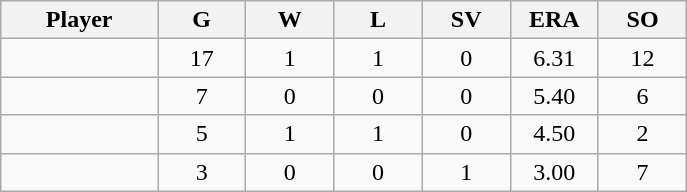<table class="wikitable sortable">
<tr>
<th bgcolor="#DDDDFF" width="16%">Player</th>
<th bgcolor="#DDDDFF" width="9%">G</th>
<th bgcolor="#DDDDFF" width="9%">W</th>
<th bgcolor="#DDDDFF" width="9%">L</th>
<th bgcolor="#DDDDFF" width="9%">SV</th>
<th bgcolor="#DDDDFF" width="9%">ERA</th>
<th bgcolor="#DDDDFF" width="9%">SO</th>
</tr>
<tr align="center">
<td></td>
<td>17</td>
<td>1</td>
<td>1</td>
<td>0</td>
<td>6.31</td>
<td>12</td>
</tr>
<tr align="center">
<td></td>
<td>7</td>
<td>0</td>
<td>0</td>
<td>0</td>
<td>5.40</td>
<td>6</td>
</tr>
<tr align="center">
<td></td>
<td>5</td>
<td>1</td>
<td>1</td>
<td>0</td>
<td>4.50</td>
<td>2</td>
</tr>
<tr align="center">
<td></td>
<td>3</td>
<td>0</td>
<td>0</td>
<td>1</td>
<td>3.00</td>
<td>7</td>
</tr>
</table>
